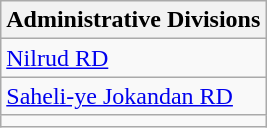<table class="wikitable">
<tr>
<th>Administrative Divisions</th>
</tr>
<tr>
<td><a href='#'>Nilrud RD</a></td>
</tr>
<tr>
<td><a href='#'>Saheli-ye Jokandan RD</a></td>
</tr>
<tr>
<td colspan=1></td>
</tr>
</table>
